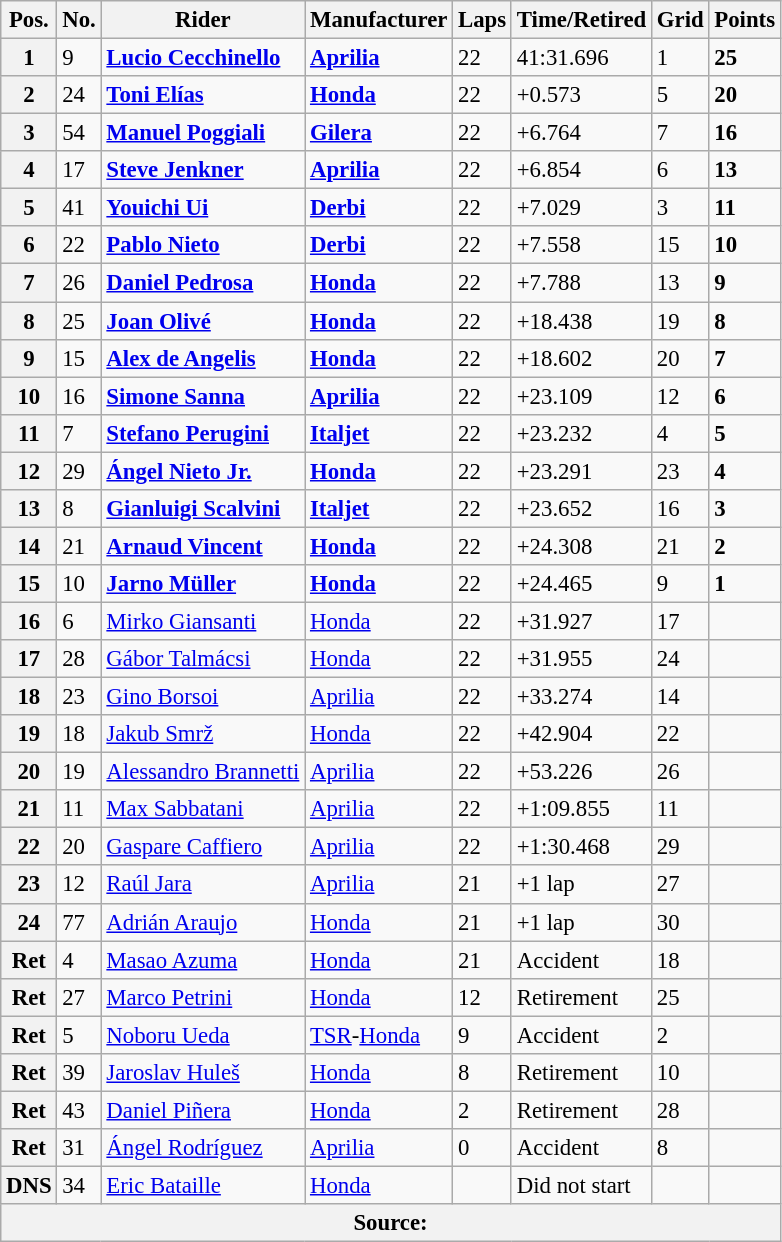<table class="wikitable" style="font-size: 95%;">
<tr>
<th>Pos.</th>
<th>No.</th>
<th>Rider</th>
<th>Manufacturer</th>
<th>Laps</th>
<th>Time/Retired</th>
<th>Grid</th>
<th>Points</th>
</tr>
<tr>
<th>1</th>
<td>9</td>
<td> <strong><a href='#'>Lucio Cecchinello</a></strong></td>
<td><strong><a href='#'>Aprilia</a></strong></td>
<td>22</td>
<td>41:31.696</td>
<td>1</td>
<td><strong>25</strong></td>
</tr>
<tr>
<th>2</th>
<td>24</td>
<td> <strong><a href='#'>Toni Elías</a></strong></td>
<td><strong><a href='#'>Honda</a></strong></td>
<td>22</td>
<td>+0.573</td>
<td>5</td>
<td><strong>20</strong></td>
</tr>
<tr>
<th>3</th>
<td>54</td>
<td> <strong><a href='#'>Manuel Poggiali</a></strong></td>
<td><strong><a href='#'>Gilera</a></strong></td>
<td>22</td>
<td>+6.764</td>
<td>7</td>
<td><strong>16</strong></td>
</tr>
<tr>
<th>4</th>
<td>17</td>
<td> <strong><a href='#'>Steve Jenkner</a></strong></td>
<td><strong><a href='#'>Aprilia</a></strong></td>
<td>22</td>
<td>+6.854</td>
<td>6</td>
<td><strong>13</strong></td>
</tr>
<tr>
<th>5</th>
<td>41</td>
<td> <strong><a href='#'>Youichi Ui</a></strong></td>
<td><strong><a href='#'>Derbi</a></strong></td>
<td>22</td>
<td>+7.029</td>
<td>3</td>
<td><strong>11</strong></td>
</tr>
<tr>
<th>6</th>
<td>22</td>
<td> <strong><a href='#'>Pablo Nieto</a></strong></td>
<td><strong><a href='#'>Derbi</a></strong></td>
<td>22</td>
<td>+7.558</td>
<td>15</td>
<td><strong>10</strong></td>
</tr>
<tr>
<th>7</th>
<td>26</td>
<td> <strong><a href='#'>Daniel Pedrosa</a></strong></td>
<td><strong><a href='#'>Honda</a></strong></td>
<td>22</td>
<td>+7.788</td>
<td>13</td>
<td><strong>9</strong></td>
</tr>
<tr>
<th>8</th>
<td>25</td>
<td> <strong><a href='#'>Joan Olivé</a></strong></td>
<td><strong><a href='#'>Honda</a></strong></td>
<td>22</td>
<td>+18.438</td>
<td>19</td>
<td><strong>8</strong></td>
</tr>
<tr>
<th>9</th>
<td>15</td>
<td> <strong><a href='#'>Alex de Angelis</a></strong></td>
<td><strong><a href='#'>Honda</a></strong></td>
<td>22</td>
<td>+18.602</td>
<td>20</td>
<td><strong>7</strong></td>
</tr>
<tr>
<th>10</th>
<td>16</td>
<td> <strong><a href='#'>Simone Sanna</a></strong></td>
<td><strong><a href='#'>Aprilia</a></strong></td>
<td>22</td>
<td>+23.109</td>
<td>12</td>
<td><strong>6</strong></td>
</tr>
<tr>
<th>11</th>
<td>7</td>
<td> <strong><a href='#'>Stefano Perugini</a></strong></td>
<td><strong><a href='#'>Italjet</a></strong></td>
<td>22</td>
<td>+23.232</td>
<td>4</td>
<td><strong>5</strong></td>
</tr>
<tr>
<th>12</th>
<td>29</td>
<td> <strong><a href='#'>Ángel Nieto Jr.</a></strong></td>
<td><strong><a href='#'>Honda</a></strong></td>
<td>22</td>
<td>+23.291</td>
<td>23</td>
<td><strong>4</strong></td>
</tr>
<tr>
<th>13</th>
<td>8</td>
<td> <strong><a href='#'>Gianluigi Scalvini</a></strong></td>
<td><strong><a href='#'>Italjet</a></strong></td>
<td>22</td>
<td>+23.652</td>
<td>16</td>
<td><strong>3</strong></td>
</tr>
<tr>
<th>14</th>
<td>21</td>
<td> <strong><a href='#'>Arnaud Vincent</a></strong></td>
<td><strong><a href='#'>Honda</a></strong></td>
<td>22</td>
<td>+24.308</td>
<td>21</td>
<td><strong>2</strong></td>
</tr>
<tr>
<th>15</th>
<td>10</td>
<td> <strong><a href='#'>Jarno Müller</a></strong></td>
<td><strong><a href='#'>Honda</a></strong></td>
<td>22</td>
<td>+24.465</td>
<td>9</td>
<td><strong>1</strong></td>
</tr>
<tr>
<th>16</th>
<td>6</td>
<td> <a href='#'>Mirko Giansanti</a></td>
<td><a href='#'>Honda</a></td>
<td>22</td>
<td>+31.927</td>
<td>17</td>
<td></td>
</tr>
<tr>
<th>17</th>
<td>28</td>
<td> <a href='#'>Gábor Talmácsi</a></td>
<td><a href='#'>Honda</a></td>
<td>22</td>
<td>+31.955</td>
<td>24</td>
<td></td>
</tr>
<tr>
<th>18</th>
<td>23</td>
<td> <a href='#'>Gino Borsoi</a></td>
<td><a href='#'>Aprilia</a></td>
<td>22</td>
<td>+33.274</td>
<td>14</td>
<td></td>
</tr>
<tr>
<th>19</th>
<td>18</td>
<td> <a href='#'>Jakub Smrž</a></td>
<td><a href='#'>Honda</a></td>
<td>22</td>
<td>+42.904</td>
<td>22</td>
<td></td>
</tr>
<tr>
<th>20</th>
<td>19</td>
<td> <a href='#'>Alessandro Brannetti</a></td>
<td><a href='#'>Aprilia</a></td>
<td>22</td>
<td>+53.226</td>
<td>26</td>
<td></td>
</tr>
<tr>
<th>21</th>
<td>11</td>
<td> <a href='#'>Max Sabbatani</a></td>
<td><a href='#'>Aprilia</a></td>
<td>22</td>
<td>+1:09.855</td>
<td>11</td>
<td></td>
</tr>
<tr>
<th>22</th>
<td>20</td>
<td> <a href='#'>Gaspare Caffiero</a></td>
<td><a href='#'>Aprilia</a></td>
<td>22</td>
<td>+1:30.468</td>
<td>29</td>
<td></td>
</tr>
<tr>
<th>23</th>
<td>12</td>
<td> <a href='#'>Raúl Jara</a></td>
<td><a href='#'>Aprilia</a></td>
<td>21</td>
<td>+1 lap</td>
<td>27</td>
<td></td>
</tr>
<tr>
<th>24</th>
<td>77</td>
<td> <a href='#'>Adrián Araujo</a></td>
<td><a href='#'>Honda</a></td>
<td>21</td>
<td>+1 lap</td>
<td>30</td>
<td></td>
</tr>
<tr>
<th>Ret</th>
<td>4</td>
<td> <a href='#'>Masao Azuma</a></td>
<td><a href='#'>Honda</a></td>
<td>21</td>
<td>Accident</td>
<td>18</td>
<td></td>
</tr>
<tr>
<th>Ret</th>
<td>27</td>
<td> <a href='#'>Marco Petrini</a></td>
<td><a href='#'>Honda</a></td>
<td>12</td>
<td>Retirement</td>
<td>25</td>
<td></td>
</tr>
<tr>
<th>Ret</th>
<td>5</td>
<td> <a href='#'>Noboru Ueda</a></td>
<td><a href='#'>TSR</a>-<a href='#'>Honda</a></td>
<td>9</td>
<td>Accident</td>
<td>2</td>
<td></td>
</tr>
<tr>
<th>Ret</th>
<td>39</td>
<td> <a href='#'>Jaroslav Huleš</a></td>
<td><a href='#'>Honda</a></td>
<td>8</td>
<td>Retirement</td>
<td>10</td>
<td></td>
</tr>
<tr>
<th>Ret</th>
<td>43</td>
<td> <a href='#'>Daniel Piñera</a></td>
<td><a href='#'>Honda</a></td>
<td>2</td>
<td>Retirement</td>
<td>28</td>
<td></td>
</tr>
<tr>
<th>Ret</th>
<td>31</td>
<td> <a href='#'>Ángel Rodríguez</a></td>
<td><a href='#'>Aprilia</a></td>
<td>0</td>
<td>Accident</td>
<td>8</td>
<td></td>
</tr>
<tr>
<th>DNS</th>
<td>34</td>
<td> <a href='#'>Eric Bataille</a></td>
<td><a href='#'>Honda</a></td>
<td></td>
<td>Did not start</td>
<td></td>
<td></td>
</tr>
<tr>
<th colspan=8>Source: </th>
</tr>
</table>
